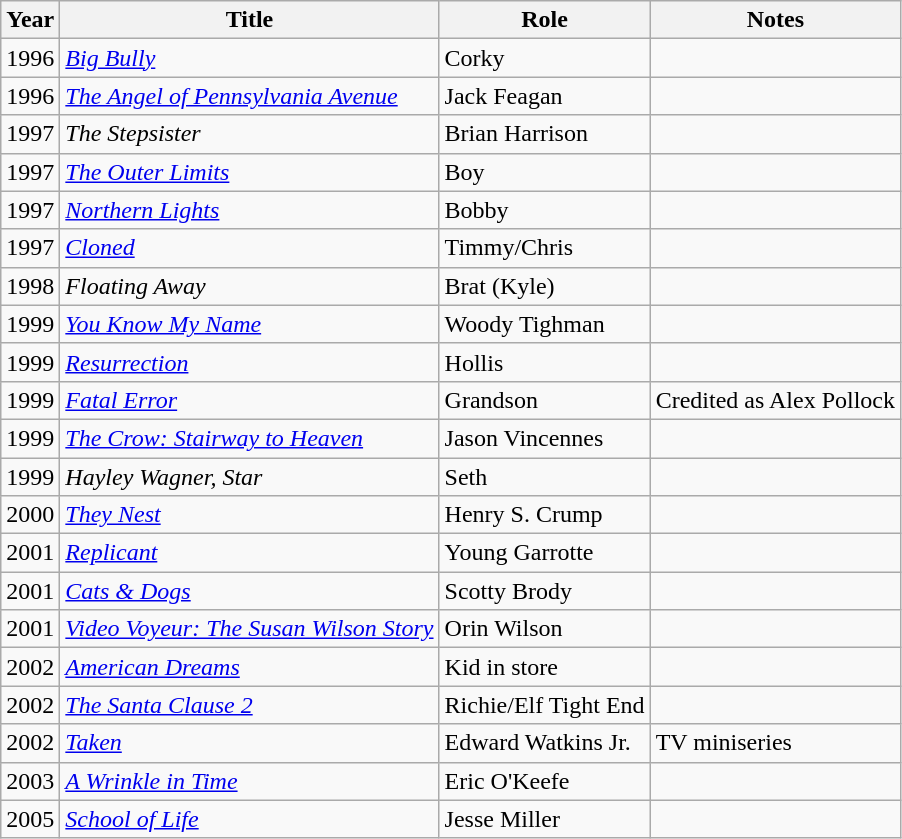<table class="wikitable sortable">
<tr>
<th>Year</th>
<th>Title</th>
<th>Role</th>
<th class="unsortable">Notes</th>
</tr>
<tr>
<td>1996</td>
<td><em><a href='#'>Big Bully</a></em></td>
<td>Corky</td>
<td></td>
</tr>
<tr>
<td>1996</td>
<td data-sort-value="Angel of Pennsylvania Avenue, The"><em><a href='#'>The Angel of Pennsylvania Avenue</a></em></td>
<td>Jack Feagan</td>
<td></td>
</tr>
<tr>
<td>1997</td>
<td data-sort-value="Stepsister, The"><em>The Stepsister</em></td>
<td>Brian Harrison</td>
<td></td>
</tr>
<tr>
<td>1997</td>
<td data-sort-value="Outer Limits, The"><em><a href='#'>The Outer Limits</a></em></td>
<td>Boy</td>
<td></td>
</tr>
<tr>
<td>1997</td>
<td><em><a href='#'>Northern Lights</a></em></td>
<td>Bobby</td>
<td></td>
</tr>
<tr>
<td>1997</td>
<td><em><a href='#'>Cloned</a></em></td>
<td>Timmy/Chris</td>
<td></td>
</tr>
<tr>
<td>1998</td>
<td><em>Floating Away</em></td>
<td>Brat (Kyle)</td>
<td></td>
</tr>
<tr>
<td>1999</td>
<td><em><a href='#'>You Know My Name</a></em></td>
<td>Woody Tighman</td>
<td></td>
</tr>
<tr>
<td>1999</td>
<td><em><a href='#'>Resurrection</a></em></td>
<td>Hollis</td>
<td></td>
</tr>
<tr>
<td>1999</td>
<td><em><a href='#'>Fatal Error</a></em></td>
<td>Grandson</td>
<td>Credited as Alex Pollock</td>
</tr>
<tr>
<td>1999</td>
<td data-sort-value="Crow: Stairway to Heaven, The"><em><a href='#'>The Crow: Stairway to Heaven</a></em></td>
<td>Jason Vincennes</td>
<td></td>
</tr>
<tr>
<td>1999</td>
<td><em>Hayley Wagner, Star</em></td>
<td>Seth</td>
<td></td>
</tr>
<tr>
<td>2000</td>
<td><em><a href='#'>They Nest</a></em></td>
<td>Henry S. Crump</td>
<td></td>
</tr>
<tr>
<td>2001</td>
<td><em><a href='#'>Replicant</a></em></td>
<td>Young Garrotte</td>
<td></td>
</tr>
<tr>
<td>2001</td>
<td><em><a href='#'>Cats & Dogs</a></em></td>
<td>Scotty Brody</td>
<td></td>
</tr>
<tr>
<td>2001</td>
<td><em><a href='#'>Video Voyeur: The Susan Wilson Story</a></em></td>
<td>Orin Wilson</td>
<td></td>
</tr>
<tr>
<td>2002</td>
<td><em><a href='#'>American Dreams</a></em></td>
<td>Kid in store</td>
<td></td>
</tr>
<tr>
<td>2002</td>
<td data-sort-value="Santa Clause 2, The"><em><a href='#'>The Santa Clause 2</a></em></td>
<td>Richie/Elf Tight End</td>
<td></td>
</tr>
<tr>
<td>2002</td>
<td><em><a href='#'>Taken</a></em></td>
<td>Edward Watkins Jr.</td>
<td>TV miniseries</td>
</tr>
<tr>
<td>2003</td>
<td data-sort-value="Wrinkle in Time, A"><em><a href='#'>A Wrinkle in Time</a></em></td>
<td>Eric O'Keefe</td>
<td></td>
</tr>
<tr>
<td>2005</td>
<td><em><a href='#'>School of Life</a></em></td>
<td>Jesse Miller</td>
<td></td>
</tr>
</table>
